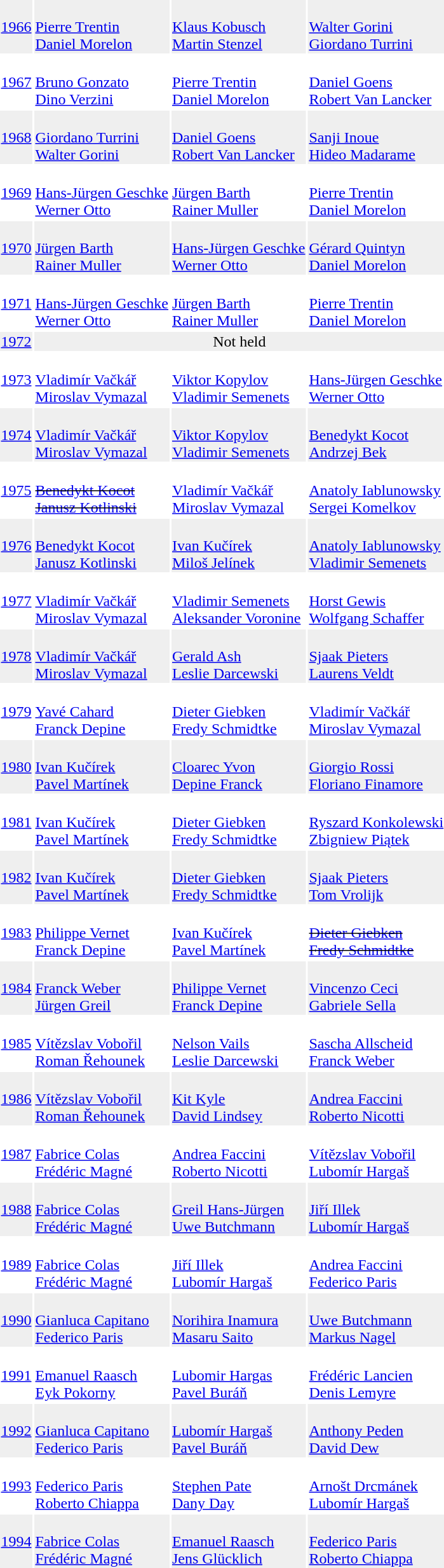<table>
<tr bgcolor="#EFEFEF">
<td><a href='#'>1966</a></td>
<td> <br><a href='#'>Pierre Trentin</a><br> <a href='#'>Daniel Morelon</a></td>
<td> <br><a href='#'>Klaus Kobusch</a><br> <a href='#'>Martin Stenzel</a></td>
<td> <br><a href='#'>Walter Gorini</a><br> <a href='#'>Giordano Turrini</a></td>
</tr>
<tr>
<td><a href='#'>1967</a></td>
<td> <br><a href='#'>Bruno Gonzato</a><br> <a href='#'>Dino Verzini</a></td>
<td><br><a href='#'>Pierre Trentin</a><br> <a href='#'>Daniel Morelon</a></td>
<td><br><a href='#'>Daniel Goens</a><br> <a href='#'>Robert Van Lancker</a></td>
</tr>
<tr bgcolor="#EFEFEF">
<td><a href='#'>1968</a></td>
<td> <br><a href='#'>Giordano Turrini</a><br> <a href='#'>Walter Gorini</a></td>
<td> <br><a href='#'>Daniel Goens</a><br> <a href='#'>Robert Van Lancker</a></td>
<td> <br><a href='#'>Sanji Inoue</a><br> <a href='#'>Hideo Madarame</a></td>
</tr>
<tr>
<td><a href='#'>1969</a></td>
<td> <br><a href='#'>Hans-Jürgen Geschke</a><br> <a href='#'>Werner Otto</a></td>
<td><br><a href='#'>Jürgen Barth</a><br> <a href='#'>Rainer Muller</a></td>
<td> <br><a href='#'>Pierre Trentin</a><br> <a href='#'>Daniel Morelon</a></td>
</tr>
<tr bgcolor="#EFEFEF">
<td><a href='#'>1970</a></td>
<td> <br><a href='#'>Jürgen Barth</a><br> <a href='#'>Rainer Muller</a></td>
<td> <br><a href='#'>Hans-Jürgen Geschke</a><br> <a href='#'>Werner Otto</a></td>
<td> <br><a href='#'>Gérard Quintyn</a><br> <a href='#'>Daniel Morelon</a></td>
</tr>
<tr>
<td><a href='#'>1971</a></td>
<td> <br><a href='#'>Hans-Jürgen Geschke</a><br> <a href='#'>Werner Otto</a></td>
<td> <br><a href='#'>Jürgen Barth</a><br> <a href='#'>Rainer Muller</a></td>
<td> <br><a href='#'>Pierre Trentin</a><br> <a href='#'>Daniel Morelon</a></td>
</tr>
<tr bgcolor="#EFEFEF">
<td><a href='#'>1972</a></td>
<td colspan="3" align="center">Not held</td>
</tr>
<tr>
<td><a href='#'>1973</a></td>
<td> <br><a href='#'>Vladimír Vačkář</a><br> <a href='#'>Miroslav Vymazal</a></td>
<td><br><a href='#'>Viktor Kopylov</a><br> <a href='#'>Vladimir Semenets</a></td>
<td> <br><a href='#'>Hans-Jürgen Geschke</a><br> <a href='#'>Werner Otto</a></td>
</tr>
<tr bgcolor="#EFEFEF">
<td><a href='#'>1974</a></td>
<td><br><a href='#'>Vladimír Vačkář</a><br> <a href='#'>Miroslav Vymazal</a></td>
<td> <br><a href='#'>Viktor Kopylov</a><br> <a href='#'>Vladimir Semenets</a></td>
<td> <br><a href='#'>Benedykt Kocot</a><br> <a href='#'>Andrzej Bek</a></td>
</tr>
<tr>
<td><a href='#'>1975</a></td>
<td><s> <br><a href='#'>Benedykt Kocot</a><br> <a href='#'>Janusz Kotlinski</a></s></td>
<td> <br><a href='#'>Vladimír Vačkář</a><br> <a href='#'>Miroslav Vymazal</a></td>
<td> <br><a href='#'>Anatoly Iablunowsky</a><br> <a href='#'>Sergei Komelkov</a></td>
</tr>
<tr bgcolor="#EFEFEF">
<td><a href='#'>1976</a></td>
<td> <br><a href='#'>Benedykt Kocot</a><br> <a href='#'>Janusz Kotlinski</a></td>
<td> <br><a href='#'>Ivan Kučírek</a><br> <a href='#'>Miloš Jelínek</a></td>
<td> <br><a href='#'>Anatoly Iablunowsky</a><br> <a href='#'>Vladimir Semenets</a></td>
</tr>
<tr>
<td><a href='#'>1977</a></td>
<td> <br><a href='#'>Vladimír Vačkář</a><br> <a href='#'>Miroslav Vymazal</a></td>
<td> <br><a href='#'>Vladimir Semenets</a><br> <a href='#'>Aleksander Voronine</a></td>
<td><br><a href='#'>Horst Gewis</a><br> <a href='#'>Wolfgang Schaffer</a></td>
</tr>
<tr bgcolor="#EFEFEF">
<td><a href='#'>1978</a></td>
<td> <br><a href='#'>Vladimír Vačkář</a><br> <a href='#'>Miroslav Vymazal</a></td>
<td> <br><a href='#'>Gerald Ash</a><br> <a href='#'>Leslie Darcewski</a></td>
<td> <br><a href='#'>Sjaak Pieters</a><br> <a href='#'>Laurens Veldt</a></td>
</tr>
<tr>
<td><a href='#'>1979</a></td>
<td> <br><a href='#'>Yavé Cahard</a><br> <a href='#'>Franck Depine</a></td>
<td> <br><a href='#'>Dieter Giebken</a><br> <a href='#'>Fredy Schmidtke</a></td>
<td> <br><a href='#'>Vladimír Vačkář</a><br> <a href='#'>Miroslav Vymazal</a></td>
</tr>
<tr bgcolor="#EFEFEF">
<td><a href='#'>1980</a></td>
<td> <br><a href='#'>Ivan Kučírek</a><br> <a href='#'>Pavel Martínek</a></td>
<td> <br><a href='#'>Cloarec Yvon</a><br> <a href='#'>Depine Franck</a></td>
<td> <br><a href='#'>Giorgio Rossi</a><br> <a href='#'>Floriano Finamore</a></td>
</tr>
<tr>
<td><a href='#'>1981</a></td>
<td> <br><a href='#'>Ivan Kučírek</a><br> <a href='#'>Pavel Martínek</a></td>
<td> <br><a href='#'>Dieter Giebken</a><br> <a href='#'>Fredy Schmidtke</a></td>
<td> <br><a href='#'>Ryszard Konkolewski</a><br> <a href='#'>Zbigniew Piątek</a></td>
</tr>
<tr bgcolor="#EFEFEF">
<td><a href='#'>1982</a></td>
<td> <br><a href='#'>Ivan Kučírek</a><br> <a href='#'>Pavel Martínek</a></td>
<td> <br><a href='#'>Dieter Giebken</a><br> <a href='#'>Fredy Schmidtke</a></td>
<td> <br><a href='#'>Sjaak Pieters</a><br> <a href='#'>Tom Vrolijk</a></td>
</tr>
<tr>
<td><a href='#'>1983</a></td>
<td> <br><a href='#'>Philippe Vernet</a><br> <a href='#'>Franck Depine</a></td>
<td><br><a href='#'>Ivan Kučírek</a><br> <a href='#'>Pavel Martínek</a></td>
<td><s> <br><a href='#'>Dieter Giebken</a><br> <a href='#'>Fredy Schmidtke</a></s></td>
</tr>
<tr bgcolor="#EFEFEF">
<td><a href='#'>1984</a></td>
<td> <br><a href='#'>Franck Weber</a><br> <a href='#'>Jürgen Greil</a></td>
<td> <br><a href='#'>Philippe Vernet</a><br> <a href='#'>Franck Depine</a></td>
<td> <br><a href='#'>Vincenzo Ceci</a><br> <a href='#'>Gabriele Sella</a></td>
</tr>
<tr>
<td><a href='#'>1985</a></td>
<td> <br><a href='#'>Vítězslav Vobořil</a><br> <a href='#'>Roman Řehounek</a></td>
<td> <br><a href='#'>Nelson Vails</a><br> <a href='#'>Leslie Darcewski</a></td>
<td> <br><a href='#'>Sascha Allscheid</a><br> <a href='#'>Franck Weber</a></td>
</tr>
<tr bgcolor="#EFEFEF">
<td><a href='#'>1986</a></td>
<td> <br><a href='#'>Vítězslav Vobořil</a><br> <a href='#'>Roman Řehounek</a></td>
<td> <br><a href='#'>Kit Kyle</a><br> <a href='#'>David Lindsey</a></td>
<td> <br><a href='#'>Andrea Faccini</a><br> <a href='#'>Roberto Nicotti</a></td>
</tr>
<tr>
<td><a href='#'>1987</a></td>
<td> <br><a href='#'>Fabrice Colas</a><br> <a href='#'>Frédéric Magné</a></td>
<td> <br><a href='#'>Andrea Faccini</a><br> <a href='#'>Roberto Nicotti</a></td>
<td><br><a href='#'>Vítězslav Vobořil</a><br> <a href='#'>Lubomír Hargaš</a></td>
</tr>
<tr bgcolor="#EFEFEF">
<td><a href='#'>1988</a></td>
<td><br><a href='#'>Fabrice Colas</a><br> <a href='#'>Frédéric Magné</a></td>
<td> <br><a href='#'>Greil Hans-Jürgen</a><br> <a href='#'>Uwe Butchmann</a></td>
<td> <br><a href='#'>Jiří Illek</a><br> <a href='#'>Lubomír Hargaš</a></td>
</tr>
<tr>
<td><a href='#'>1989</a></td>
<td> <br><a href='#'>Fabrice Colas</a><br> <a href='#'>Frédéric Magné</a></td>
<td> <br><a href='#'>Jiří Illek</a><br> <a href='#'>Lubomír Hargaš</a></td>
<td> <br><a href='#'>Andrea Faccini</a><br> <a href='#'>Federico Paris</a></td>
</tr>
<tr bgcolor="#EFEFEF">
<td><a href='#'>1990</a></td>
<td> <br><a href='#'>Gianluca Capitano</a><br> <a href='#'>Federico Paris</a></td>
<td> <br><a href='#'>Norihira Inamura</a><br> <a href='#'>Masaru Saito</a></td>
<td> <br><a href='#'>Uwe Butchmann</a><br> <a href='#'>Markus Nagel</a></td>
</tr>
<tr>
<td><a href='#'>1991</a></td>
<td> <br><a href='#'>Emanuel Raasch</a><br> <a href='#'>Eyk Pokorny</a></td>
<td> <br><a href='#'>Lubomir Hargas</a><br> <a href='#'>Pavel Buráň</a></td>
<td> <br><a href='#'>Frédéric Lancien</a><br> <a href='#'>Denis Lemyre</a></td>
</tr>
<tr bgcolor="#EFEFEF">
<td><a href='#'>1992</a></td>
<td> <br><a href='#'>Gianluca Capitano</a><br> <a href='#'>Federico Paris</a></td>
<td><br><a href='#'>Lubomír Hargaš</a><br> <a href='#'>Pavel Buráň</a></td>
<td> <br><a href='#'>Anthony Peden</a><br> <a href='#'>David Dew</a></td>
</tr>
<tr>
<td><a href='#'>1993</a></td>
<td> <br><a href='#'>Federico Paris</a><br> <a href='#'>Roberto Chiappa</a></td>
<td> <br><a href='#'>Stephen Pate</a><br> <a href='#'>Dany Day</a></td>
<td> <br><a href='#'>Arnošt Drcmánek</a><br> <a href='#'>Lubomír Hargaš</a></td>
</tr>
<tr bgcolor="#EFEFEF">
<td><a href='#'>1994</a></td>
<td> <br><a href='#'>Fabrice Colas</a><br> <a href='#'>Frédéric Magné</a></td>
<td> <br><a href='#'>Emanuel Raasch</a><br> <a href='#'>Jens Glücklich</a></td>
<td> <br><a href='#'>Federico Paris</a><br> <a href='#'>Roberto Chiappa</a></td>
</tr>
</table>
